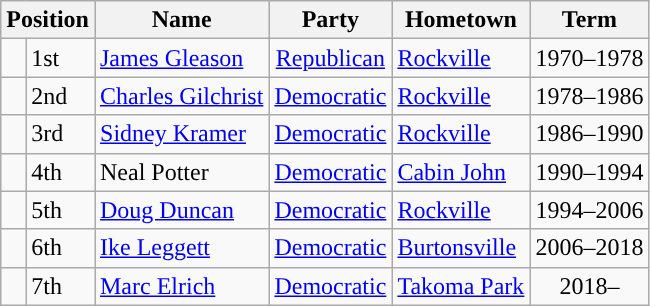<table class="wikitable">
<tr>
<th colspan="2"  style="text-align:center; vertical-align:bottom;">Position</th>
<th style="text-align:center;">Name</th>
<th valign=bottom>Party</th>
<th valign=bottom>Hometown</th>
<th style="vertical-align:bottom; text-align:center;">Term</th>
</tr>
<tr>
<td style="background-color:"> </td>
<td>1st</td>
<td><a href='#'>James Gleason</a></td>
<td style="text-align:center;"><a href='#'>Republican</a></td>
<td><a href='#'>Rockville</a></td>
<td style="text-align:center;">1970–1978</td>
</tr>
<tr>
<td style="background-color:"> </td>
<td>2nd</td>
<td><a href='#'>Charles Gilchrist</a></td>
<td style="text-align:center;"><a href='#'>Democratic</a></td>
<td><a href='#'>Rockville</a></td>
<td style="text-align:center;">1978–1986</td>
</tr>
<tr>
<td style="background-color:"> </td>
<td>3rd</td>
<td><a href='#'>Sidney Kramer</a></td>
<td style="text-align:center;"><a href='#'>Democratic</a></td>
<td><a href='#'>Rockville</a></td>
<td style="text-align:center;">1986–1990</td>
</tr>
<tr>
<td style="background-color:"> </td>
<td>4th</td>
<td>Neal Potter</td>
<td style="text-align:center;"><a href='#'>Democratic</a></td>
<td><a href='#'>Cabin John</a></td>
<td style="text-align:center;">1990–1994</td>
</tr>
<tr>
<td style="background-color:"> </td>
<td>5th</td>
<td><a href='#'>Doug Duncan</a></td>
<td style="text-align:center;"><a href='#'>Democratic</a></td>
<td><a href='#'>Rockville</a></td>
<td style="text-align:center;">1994–2006</td>
</tr>
<tr>
<td style="background-color:"> </td>
<td>6th</td>
<td><a href='#'>Ike Leggett</a></td>
<td style="text-align:center;"><a href='#'>Democratic</a></td>
<td><a href='#'>Burtonsville</a></td>
<td style="text-align:center;">2006–2018</td>
</tr>
<tr>
<td style="background-color:"> </td>
<td>7th</td>
<td><a href='#'>Marc Elrich</a></td>
<td style="text-align:center;"><a href='#'>Democratic</a></td>
<td><a href='#'>Takoma Park</a></td>
<td style="text-align:center;">2018–</td>
</tr>
</table>
